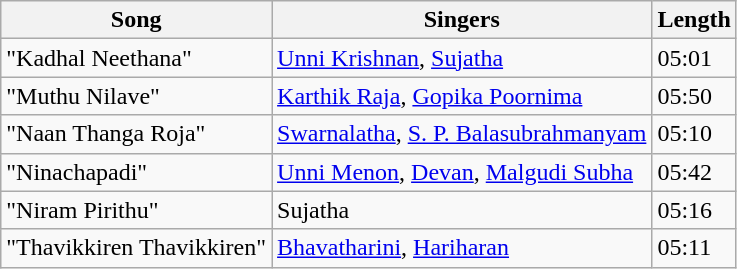<table class="wikitable">
<tr>
<th>Song</th>
<th>Singers</th>
<th>Length</th>
</tr>
<tr>
<td>"Kadhal Neethana"</td>
<td><a href='#'>Unni Krishnan</a>, <a href='#'>Sujatha</a></td>
<td>05:01</td>
</tr>
<tr>
<td>"Muthu Nilave"</td>
<td><a href='#'>Karthik Raja</a>, <a href='#'>Gopika Poornima</a></td>
<td>05:50</td>
</tr>
<tr>
<td>"Naan Thanga Roja"</td>
<td><a href='#'>Swarnalatha</a>, <a href='#'>S. P. Balasubrahmanyam</a></td>
<td>05:10</td>
</tr>
<tr>
<td>"Ninachapadi"</td>
<td><a href='#'>Unni Menon</a>, <a href='#'>Devan</a>, <a href='#'>Malgudi Subha</a></td>
<td>05:42</td>
</tr>
<tr>
<td>"Niram Pirithu"</td>
<td>Sujatha</td>
<td>05:16</td>
</tr>
<tr>
<td>"Thavikkiren Thavikkiren"</td>
<td><a href='#'>Bhavatharini</a>, <a href='#'>Hariharan</a></td>
<td>05:11</td>
</tr>
</table>
